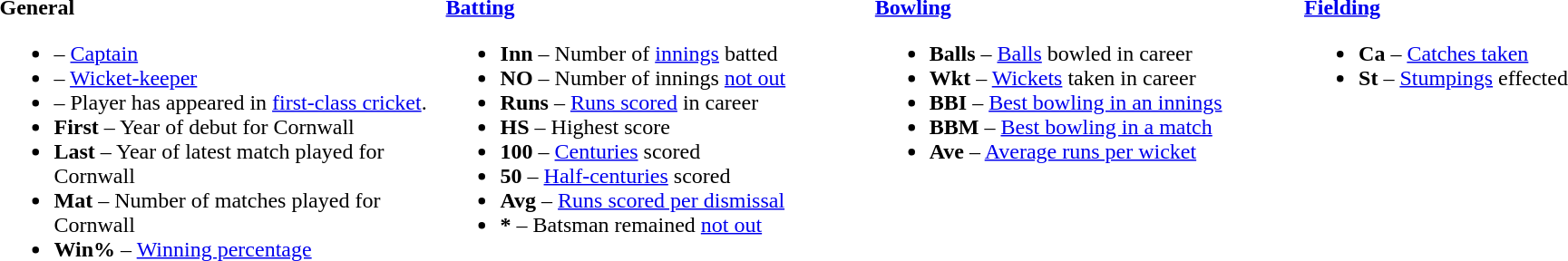<table>
<tr>
<td valign="top" style="width:26%"><br><strong>General</strong><ul><li> – <a href='#'>Captain</a></li><li> – <a href='#'>Wicket-keeper</a></li><li> – Player has appeared in <a href='#'>first-class cricket</a>.</li><li><strong>First</strong> – Year of debut for Cornwall</li><li><strong>Last</strong> – Year of latest match played for Cornwall</li><li><strong>Mat</strong> – Number of matches played for Cornwall</li><li><strong>Win%</strong> – <a href='#'>Winning percentage</a></li></ul></td>
<td valign="top" style="width:25%"><br><strong><a href='#'>Batting</a></strong><ul><li><strong>Inn</strong> – Number of <a href='#'>innings</a> batted</li><li><strong>NO</strong> – Number of innings <a href='#'>not out</a></li><li><strong>Runs</strong> – <a href='#'>Runs scored</a> in career</li><li><strong>HS</strong> – Highest score</li><li><strong>100</strong> – <a href='#'>Centuries</a> scored</li><li><strong>50</strong> – <a href='#'>Half-centuries</a> scored</li><li><strong>Avg</strong> – <a href='#'>Runs scored per dismissal</a></li><li><strong>*</strong> – Batsman remained <a href='#'>not out</a></li></ul></td>
<td valign="top" style="width:25%"><br><strong><a href='#'>Bowling</a></strong><ul><li><strong>Balls</strong> – <a href='#'>Balls</a> bowled in career</li><li><strong>Wkt</strong> – <a href='#'>Wickets</a> taken in career</li><li><strong>BBI</strong> – <a href='#'>Best bowling in an innings</a></li><li><strong>BBM</strong> – <a href='#'>Best bowling in a match</a></li><li><strong>Ave</strong> – <a href='#'>Average runs per wicket</a></li></ul></td>
<td valign="top" style="width:24%"><br><strong><a href='#'>Fielding</a></strong><ul><li><strong>Ca</strong> – <a href='#'>Catches taken</a></li><li><strong>St</strong> – <a href='#'>Stumpings</a> effected</li></ul></td>
</tr>
</table>
